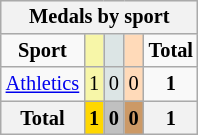<table class="wikitable" style="font-size:85%; float:right;">
<tr style="background:#efefef;">
<th colspan=7><strong>Medals by sport</strong></th>
</tr>
<tr align=center>
<td><strong>Sport</strong></td>
<td bgcolor=#f7f6a8></td>
<td bgcolor=#dce5e5></td>
<td bgcolor=#ffdab9></td>
<td><strong>Total</strong></td>
</tr>
<tr align=center>
<td><a href='#'>Athletics</a></td>
<td style="background:#F7F6A8;">1</td>
<td style="background:#DCE5E5;">0</td>
<td style="background:#FFDAB9;">0</td>
<td><strong>1</strong></td>
</tr>
<tr align=center>
<th><strong>Total</strong></th>
<th style="background:gold;"><strong>1</strong></th>
<th style="background:silver;"><strong>0</strong></th>
<th style="background:#c96;"><strong>0</strong></th>
<th><strong>1</strong></th>
</tr>
</table>
